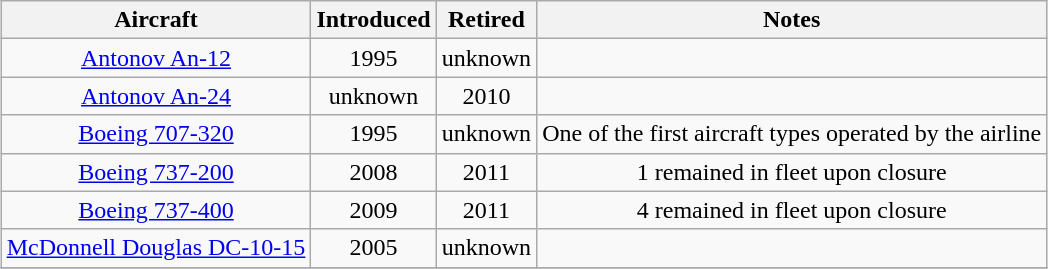<table class="wikitable" style="border-collapse:collapse; text-align:center; margin:auto;">
<tr>
<th>Aircraft</th>
<th>Introduced</th>
<th>Retired</th>
<th>Notes</th>
</tr>
<tr>
<td><a href='#'>Antonov An-12</a></td>
<td>1995</td>
<td>unknown</td>
<td></td>
</tr>
<tr>
<td><a href='#'>Antonov An-24</a></td>
<td>unknown</td>
<td>2010</td>
<td></td>
</tr>
<tr>
<td><a href='#'>Boeing 707-320</a></td>
<td>1995</td>
<td>unknown</td>
<td>One of the first aircraft types operated by the airline</td>
</tr>
<tr>
<td><a href='#'>Boeing 737-200</a></td>
<td>2008</td>
<td>2011</td>
<td>1 remained in fleet upon closure</td>
</tr>
<tr>
<td><a href='#'>Boeing 737-400</a></td>
<td>2009</td>
<td>2011</td>
<td>4 remained in fleet upon closure</td>
</tr>
<tr>
<td><a href='#'>McDonnell Douglas DC-10-15</a></td>
<td>2005</td>
<td>unknown</td>
<td></td>
</tr>
<tr>
</tr>
</table>
